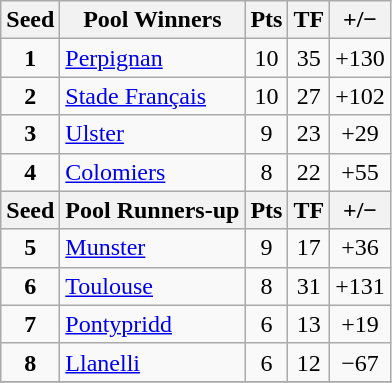<table class="wikitable" style="text-align: center;">
<tr>
<th>Seed</th>
<th>Pool Winners</th>
<th>Pts</th>
<th>TF</th>
<th>+/−</th>
</tr>
<tr>
<td><strong>1</strong></td>
<td align=left> <a href='#'>Perpignan</a></td>
<td>10</td>
<td>35</td>
<td>+130</td>
</tr>
<tr>
<td><strong>2</strong></td>
<td align=left> <a href='#'>Stade Français</a></td>
<td>10</td>
<td>27</td>
<td>+102</td>
</tr>
<tr>
<td><strong>3</strong></td>
<td align=left> <a href='#'>Ulster</a></td>
<td>9</td>
<td>23</td>
<td>+29</td>
</tr>
<tr>
<td><strong>4</strong></td>
<td align=left> <a href='#'>Colomiers</a></td>
<td>8</td>
<td>22</td>
<td>+55</td>
</tr>
<tr>
<th>Seed</th>
<th>Pool Runners-up</th>
<th>Pts</th>
<th>TF</th>
<th>+/−</th>
</tr>
<tr>
<td><strong>5</strong></td>
<td align=left> <a href='#'>Munster</a></td>
<td>9</td>
<td>17</td>
<td>+36</td>
</tr>
<tr>
<td><strong>6</strong></td>
<td align=left> <a href='#'>Toulouse</a></td>
<td>8</td>
<td>31</td>
<td>+131</td>
</tr>
<tr>
<td><strong>7</strong></td>
<td align=left> <a href='#'>Pontypridd</a></td>
<td>6</td>
<td>13</td>
<td>+19</td>
</tr>
<tr>
<td><strong>8</strong></td>
<td align=left> <a href='#'>Llanelli</a></td>
<td>6</td>
<td>12</td>
<td>−67</td>
</tr>
<tr>
</tr>
</table>
